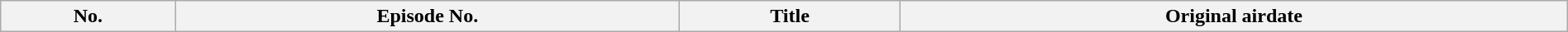<table class="wikitable plainrowheaders" style="width:100%; margin:auto;">
<tr>
<th>No.</th>
<th>Episode No.</th>
<th>Title</th>
<th>Original airdate<br>


</th>
</tr>
</table>
